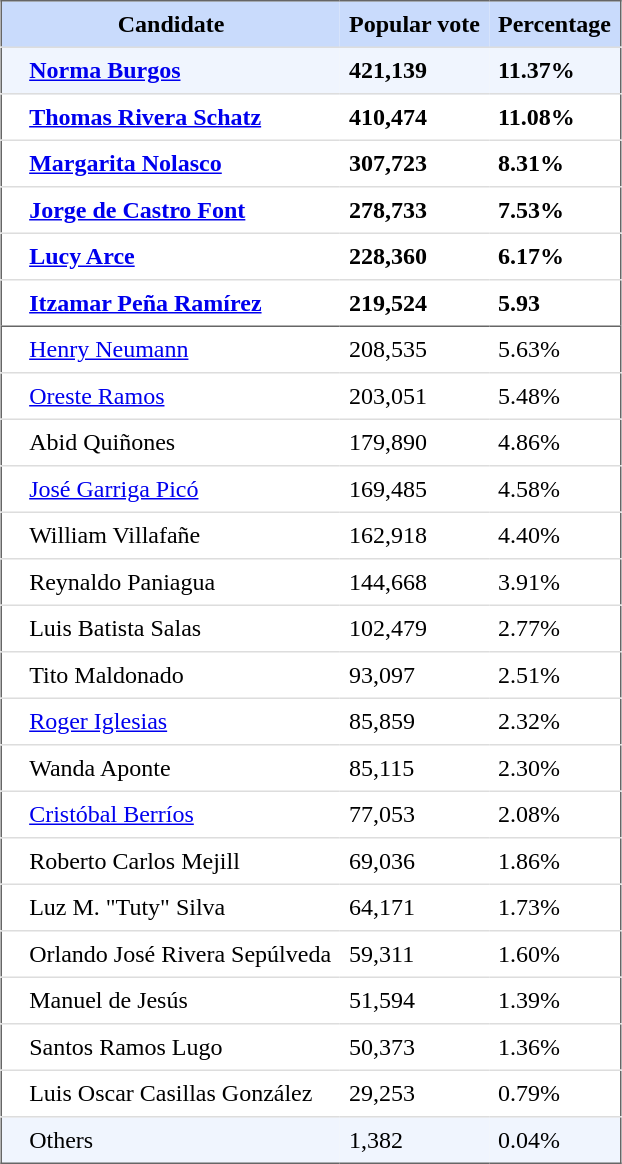<table style="border: 1px solid #666666; border-collapse: collapse" align="center" cellpadding="6">
<tr style="background-color: #C9DBFC">
<th colspan="2">Candidate</th>
<th>Popular vote</th>
<th>Percentage</th>
</tr>
<tr style="background-color: #F0F5FE">
<td style="border-top: 1px solid #DDDDDD"></td>
<td style="border-top: 1px solid #DDDDDD"><strong><a href='#'>Norma Burgos</a></strong></td>
<td style="border-top: 1px solid #DDDDDD"><strong>421,139</strong></td>
<td style="border-top: 1px solid #DDDDDD"><strong>11.37%</strong></td>
</tr>
<tr>
<td style="border-top: 1px solid #DDDDDD"></td>
<td style="border-top: 1px solid #DDDDDD"><strong><a href='#'>Thomas Rivera Schatz</a></strong></td>
<td style="border-top: 1px solid #DDDDDD"><strong>410,474</strong></td>
<td style="border-top: 1px solid #DDDDDD"><strong>11.08%</strong></td>
</tr>
<tr>
<td style="border-top: 1px solid #DDDDDD"></td>
<td style="border-top: 1px solid #DDDDDD"><strong><a href='#'>Margarita Nolasco</a></strong></td>
<td style="border-top: 1px solid #DDDDDD"><strong>307,723</strong></td>
<td style="border-top: 1px solid #DDDDDD"><strong>8.31%</strong></td>
</tr>
<tr>
<td style="border-top: 1px solid #DDDDDD"></td>
<td style="border-top: 1px solid #DDDDDD"><strong><a href='#'>Jorge de Castro Font</a></strong></td>
<td style="border-top: 1px solid #DDDDDD"><strong>278,733</strong></td>
<td style="border-top: 1px solid #DDDDDD"><strong>7.53%</strong></td>
</tr>
<tr>
<td style="border-top: 1px solid #DDDDDD"></td>
<td style="border-top: 1px solid #DDDDDD"><strong><a href='#'>Lucy Arce</a></strong></td>
<td style="border-top: 1px solid #DDDDDD"><strong>228,360</strong></td>
<td style="border-top: 1px solid #DDDDDD"><strong>6.17%</strong></td>
</tr>
<tr>
<td style="border-top: 1px solid #DDDDDD"></td>
<td style="border-top: 1px solid #DDDDDD"><strong><a href='#'>Itzamar Peña Ramírez</a></strong></td>
<td style="border-top: 1px solid #DDDDDD"><strong>219,524</strong></td>
<td style="border-top: 1px solid #DDDDDD"><strong>5.93</strong></td>
</tr>
<tr>
<td style="border-top: 1px solid #666666"></td>
<td style="border-top: 1px solid #666666"><a href='#'>Henry Neumann</a></td>
<td style="border-top: 1px solid #666666">208,535</td>
<td style="border-top: 1px solid #666666">5.63%</td>
</tr>
<tr>
<td style="border-top: 1px solid #DDDDDD"></td>
<td style="border-top: 1px solid #DDDDDD"><a href='#'>Oreste Ramos</a></td>
<td style="border-top: 1px solid #DDDDDD">203,051</td>
<td style="border-top: 1px solid #DDDDDD">5.48%</td>
</tr>
<tr>
<td style="border-top: 1px solid #DDDDDD"></td>
<td style="border-top: 1px solid #DDDDDD">Abid Quiñones</td>
<td style="border-top: 1px solid #DDDDDD">179,890</td>
<td style="border-top: 1px solid #DDDDDD">4.86%</td>
</tr>
<tr>
<td style="border-top: 1px solid #DDDDDD"></td>
<td style="border-top: 1px solid #DDDDDD"><a href='#'>José Garriga Picó</a></td>
<td style="border-top: 1px solid #DDDDDD">169,485</td>
<td style="border-top: 1px solid #DDDDDD">4.58%</td>
</tr>
<tr>
<td style="border-top: 1px solid #DDDDDD"></td>
<td style="border-top: 1px solid #DDDDDD">William Villafañe</td>
<td style="border-top: 1px solid #DDDDDD">162,918</td>
<td style="border-top: 1px solid #DDDDDD">4.40%</td>
</tr>
<tr>
<td style="border-top: 1px solid #DDDDDD"></td>
<td style="border-top: 1px solid #DDDDDD">Reynaldo Paniagua</td>
<td style="border-top: 1px solid #DDDDDD">144,668</td>
<td style="border-top: 1px solid #DDDDDD">3.91%</td>
</tr>
<tr>
<td style="border-top: 1px solid #DDDDDD"></td>
<td style="border-top: 1px solid #DDDDDD">Luis Batista Salas</td>
<td style="border-top: 1px solid #DDDDDD">102,479</td>
<td style="border-top: 1px solid #DDDDDD">2.77%</td>
</tr>
<tr>
<td style="border-top: 1px solid #DDDDDD"></td>
<td style="border-top: 1px solid #DDDDDD">Tito Maldonado</td>
<td style="border-top: 1px solid #DDDDDD">93,097</td>
<td style="border-top: 1px solid #DDDDDD">2.51%</td>
</tr>
<tr>
<td style="border-top: 1px solid #DDDDDD"></td>
<td style="border-top: 1px solid #DDDDDD"><a href='#'>Roger Iglesias</a></td>
<td style="border-top: 1px solid #DDDDDD">85,859</td>
<td style="border-top: 1px solid #DDDDDD">2.32%</td>
</tr>
<tr>
<td style="border-top: 1px solid #DDDDDD"></td>
<td style="border-top: 1px solid #DDDDDD">Wanda Aponte</td>
<td style="border-top: 1px solid #DDDDDD">85,115</td>
<td style="border-top: 1px solid #DDDDDD">2.30%</td>
</tr>
<tr>
<td style="border-top: 1px solid #DDDDDD"></td>
<td style="border-top: 1px solid #DDDDDD"><a href='#'>Cristóbal Berríos</a></td>
<td style="border-top: 1px solid #DDDDDD">77,053</td>
<td style="border-top: 1px solid #DDDDDD">2.08%</td>
</tr>
<tr>
<td style="border-top: 1px solid #DDDDDD"></td>
<td style="border-top: 1px solid #DDDDDD">Roberto Carlos Mejill</td>
<td style="border-top: 1px solid #DDDDDD">69,036</td>
<td style="border-top: 1px solid #DDDDDD">1.86%</td>
</tr>
<tr>
<td style="border-top: 1px solid #DDDDDD"></td>
<td style="border-top: 1px solid #DDDDDD">Luz M. "Tuty" Silva</td>
<td style="border-top: 1px solid #DDDDDD">64,171</td>
<td style="border-top: 1px solid #DDDDDD">1.73%</td>
</tr>
<tr>
<td style="border-top: 1px solid #DDDDDD"></td>
<td style="border-top: 1px solid #DDDDDD">Orlando José Rivera Sepúlveda</td>
<td style="border-top: 1px solid #DDDDDD">59,311</td>
<td style="border-top: 1px solid #DDDDDD">1.60%</td>
</tr>
<tr>
<td style="border-top: 1px solid #DDDDDD"></td>
<td style="border-top: 1px solid #DDDDDD">Manuel de Jesús</td>
<td style="border-top: 1px solid #DDDDDD">51,594</td>
<td style="border-top: 1px solid #DDDDDD">1.39%</td>
</tr>
<tr>
<td style="border-top: 1px solid #DDDDDD"></td>
<td style="border-top: 1px solid #DDDDDD">Santos Ramos Lugo</td>
<td style="border-top: 1px solid #DDDDDD">50,373</td>
<td style="border-top: 1px solid #DDDDDD">1.36%</td>
</tr>
<tr>
<td style="border-top: 1px solid #DDDDDD"></td>
<td style="border-top: 1px solid #DDDDDD">Luis Oscar Casillas González</td>
<td style="border-top: 1px solid #DDDDDD">29,253</td>
<td style="border-top: 1px solid #DDDDDD">0.79%</td>
</tr>
<tr style="background-color: #F0F5FE">
<td style="border-top: 1px solid #DDDDDD"></td>
<td style="border-top: 1px solid #DDDDDD">Others</td>
<td style="border-top: 1px solid #DDDDDD">1,382</td>
<td style="border-top: 1px solid #DDDDDD">0.04%</td>
</tr>
</table>
